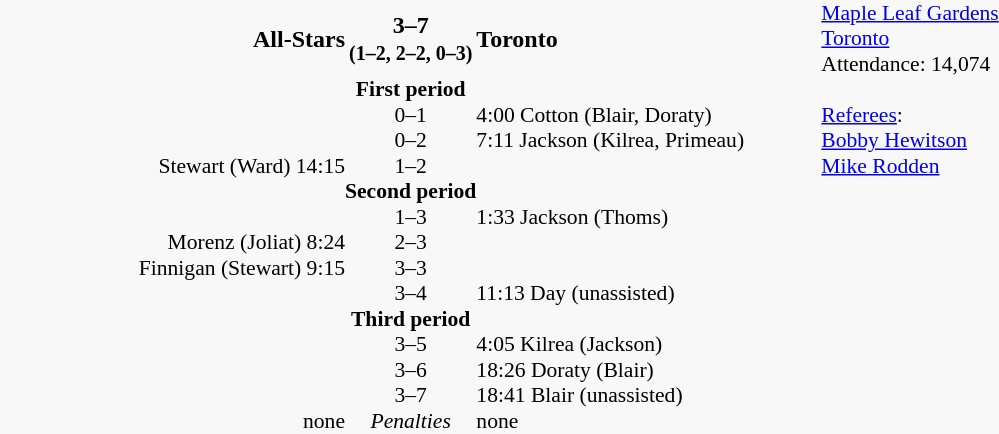<table cellpadding=0 cellspacing=0 border=0 style="background-color:#F8F8F8">
<tr>
<td></td>
<td align=right width="230"><strong>All-Stars</strong></td>
<td align=center><strong>3–7 <br><small>(1–2, 2–2, 0–3)</small></strong></td>
<td width="230"><strong>Toronto</strong></td>
<td style=font-size:90%><a href='#'>Maple Leaf Gardens</a><br><a href='#'>Toronto</a><br>Attendance: 14,074</td>
</tr>
<tr style=font-size:90%>
<td></td>
<td></td>
<td align=center><strong>First period</strong></td>
</tr>
<tr style=font-size:90%>
<td></td>
<td align=right></td>
<td align=center>0–1</td>
<td>4:00 Cotton (Blair, Doraty)</td>
<td><a href='#'>Referees</a>:</td>
</tr>
<tr style=font-size:90%>
<td></td>
<td align=right></td>
<td align=center>0–2</td>
<td>7:11 Jackson (Kilrea, Primeau)</td>
<td><a href='#'>Bobby Hewitson</a></td>
</tr>
<tr style=font-size:90%>
<td></td>
<td align=right>Stewart (Ward) 14:15</td>
<td align=center>1–2</td>
<td></td>
<td><a href='#'>Mike Rodden</a></td>
</tr>
<tr style=font-size:90%>
<td></td>
<td></td>
<td align=center><strong>Second period</strong></td>
<td></td>
<td></td>
</tr>
<tr style=font-size:90%>
<td></td>
<td align=right></td>
<td align=center>1–3</td>
<td>1:33 Jackson (Thoms)</td>
<td></td>
</tr>
<tr style=font-size:90%>
<td></td>
<td align=right>Morenz (Joliat) 8:24</td>
<td align=center>2–3</td>
<td></td>
<td></td>
</tr>
<tr style=font-size:90%>
<td></td>
<td align=right>Finnigan (Stewart) 9:15</td>
<td align=center>3–3</td>
<td></td>
<td></td>
</tr>
<tr style=font-size:90%>
<td></td>
<td align=right></td>
<td align=center>3–4</td>
<td>11:13 Day (unassisted)</td>
<td></td>
</tr>
<tr style=font-size:90%>
<td></td>
<td></td>
<td align=center><strong>Third period</strong></td>
<td></td>
<td></td>
</tr>
<tr style=font-size:90%>
<td></td>
<td align=right></td>
<td align=center>3–5</td>
<td>4:05 Kilrea (Jackson)</td>
<td></td>
</tr>
<tr style=font-size:90%>
<td></td>
<td align=right></td>
<td align=center>3–6</td>
<td>18:26 Doraty (Blair)</td>
<td></td>
</tr>
<tr style=font-size:90%>
<td></td>
<td align=right></td>
<td align=center>3–7</td>
<td>18:41 Blair (unassisted)</td>
<td></td>
</tr>
<tr>
<td></td>
</tr>
<tr style=font-size:90%>
<td></td>
<td align=right>none</td>
<td align=center><em>Penalties</em></td>
<td>none</td>
<td></td>
</tr>
</table>
